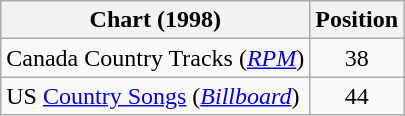<table class="wikitable sortable">
<tr>
<th scope="col">Chart (1998)</th>
<th scope="col">Position</th>
</tr>
<tr>
<td>Canada Country Tracks (<em><a href='#'>RPM</a></em>)</td>
<td align="center">38</td>
</tr>
<tr>
<td>US <a href='#'>Country Songs</a> (<em><a href='#'>Billboard</a></em>)</td>
<td align="center">44</td>
</tr>
</table>
